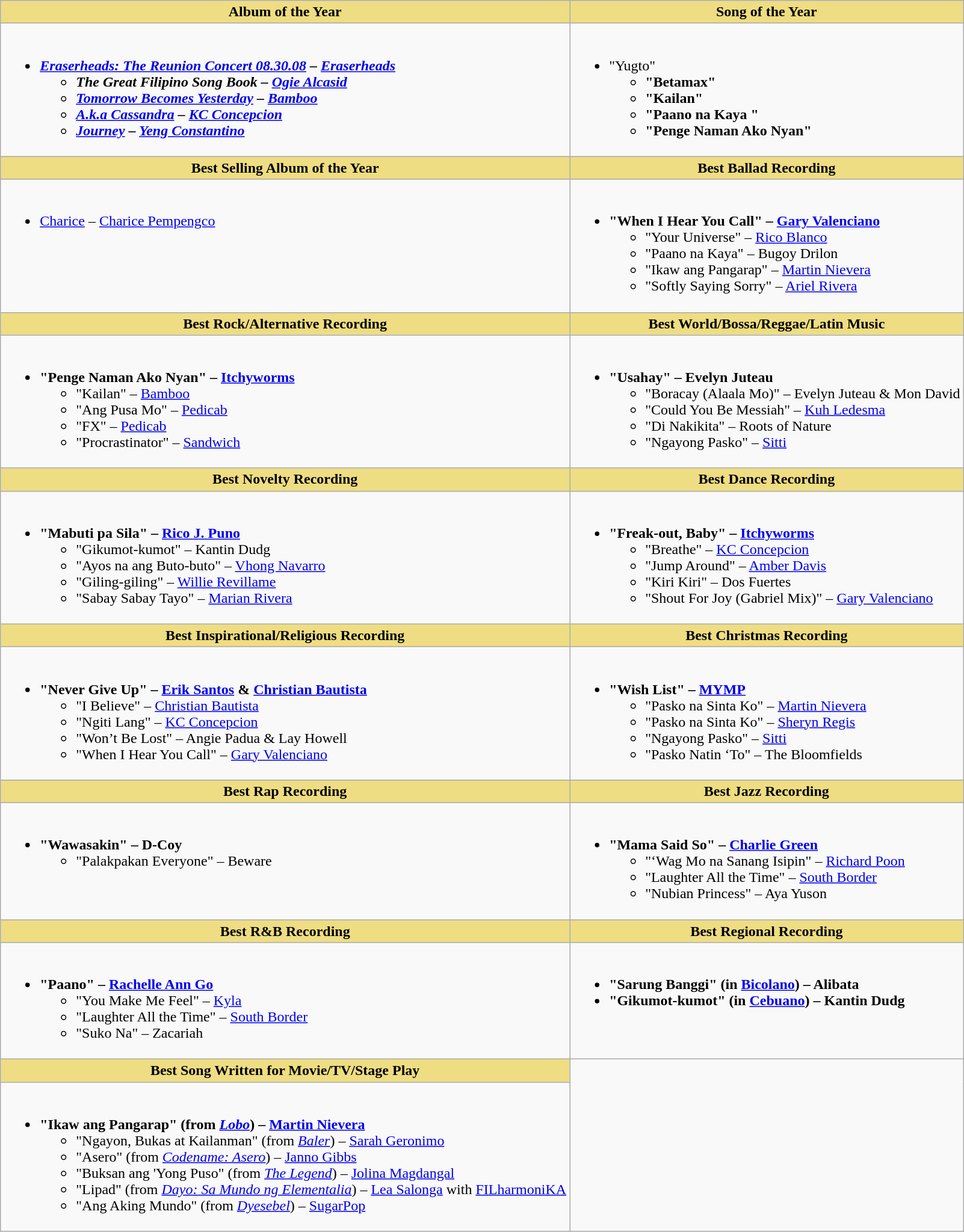<table class="wikitable">
<tr>
<th style="background:#EEDD82;" ! width:50%">Album of the Year</th>
<th style="background:#EEDD82;" ! width:50%">Song of the Year</th>
</tr>
<tr>
<td valign="top"><br><ul><li><strong><em><a href='#'>Eraserheads: The Reunion Concert 08.30.08</a><em> – <a href='#'>Eraserheads</a><strong><ul><li></em>The Great Filipino Song Book<em> – <a href='#'>Ogie Alcasid</a></li><li></em><a href='#'>Tomorrow Becomes Yesterday</a><em> – <a href='#'>Bamboo</a></li><li></em><a href='#'>A.k.a Cassandra</a><em> – <a href='#'>KC Concepcion</a></li><li></em><a href='#'>Journey</a><em> – <a href='#'>Yeng Constantino</a></li></ul></li></ul></td>
<td valign="top"><br><ul><li></strong>"Yugto"<strong><ul><li>"Betamax"</li></ul><ul><li>"Kailan"</li></ul><ul><li>"Paano na Kaya "</li></ul><ul><li>"Penge Naman Ako Nyan"</li></ul></li></ul></td>
</tr>
<tr>
<th style="background:#EEDD82;" ! width:50%">Best Selling Album of the Year</th>
<th style="background:#EEDD82;" ! width:50%">Best Ballad Recording</th>
</tr>
<tr>
<td valign="top"><br><ul><li></em></strong><a href='#'>Charice</a></em> – <a href='#'>Charice Pempengco</a></strong></li></ul></td>
<td valign="top"><br><ul><li><strong>"When I Hear You Call" – <a href='#'>Gary Valenciano</a></strong><ul><li>"Your Universe" – <a href='#'>Rico Blanco</a></li><li>"Paano na Kaya" – Bugoy Drilon</li><li>"Ikaw ang Pangarap" – <a href='#'>Martin Nievera</a></li><li>"Softly Saying Sorry" – <a href='#'>Ariel Rivera</a></li></ul></li></ul></td>
</tr>
<tr>
<th style="background:#EEDD82;" ! width:50%">Best Rock/Alternative Recording</th>
<th style="background:#EEDD82;" ! width:50%">Best World/Bossa/Reggae/Latin Music</th>
</tr>
<tr>
<td valign="top"><br><ul><li><strong>"Penge Naman Ako Nyan" – <a href='#'>Itchyworms</a></strong><ul><li>"Kailan" – <a href='#'>Bamboo</a></li><li>"Ang Pusa Mo" – <a href='#'>Pedicab</a></li><li>"FX" – <a href='#'>Pedicab</a></li><li>"Procrastinator" – <a href='#'>Sandwich</a></li></ul></li></ul></td>
<td valign="top"><br><ul><li><strong>"Usahay" – Evelyn Juteau</strong><ul><li>"Boracay (Alaala Mo)" – Evelyn Juteau & Mon David</li><li>"Could You Be Messiah" – <a href='#'>Kuh Ledesma</a></li><li>"Di Nakikita" – Roots of Nature</li><li>"Ngayong Pasko" – <a href='#'>Sitti</a></li></ul></li></ul></td>
</tr>
<tr>
<th style="background:#EEDD82;" ! width:50%">Best Novelty Recording</th>
<th style="background:#EEDD82;" ! width:50%">Best Dance Recording</th>
</tr>
<tr>
<td valign="top"><br><ul><li><strong>"Mabuti pa Sila" – <a href='#'>Rico J. Puno</a></strong><ul><li>"Gikumot-kumot" – Kantin Dudg</li><li>"Ayos na ang Buto-buto" – <a href='#'>Vhong Navarro</a></li><li>"Giling-giling" – <a href='#'>Willie Revillame</a></li><li>"Sabay Sabay Tayo" – <a href='#'>Marian Rivera</a></li></ul></li></ul></td>
<td valign="top"><br><ul><li><strong>"Freak-out, Baby" – <a href='#'>Itchyworms</a></strong><ul><li>"Breathe" – <a href='#'>KC Concepcion</a></li><li>"Jump Around" – <a href='#'>Amber Davis</a></li><li>"Kiri Kiri" – Dos Fuertes</li><li>"Shout For Joy (Gabriel Mix)" – <a href='#'>Gary Valenciano</a></li></ul></li></ul></td>
</tr>
<tr>
<th style="background:#EEDD82;" ! width:50%">Best Inspirational/Religious Recording</th>
<th style="background:#EEDD82;" ! width:50%">Best Christmas Recording</th>
</tr>
<tr>
<td valign="top"><br><ul><li><strong>"Never Give Up" – <a href='#'>Erik Santos</a> & <a href='#'>Christian Bautista</a></strong><ul><li>"I Believe" – <a href='#'>Christian Bautista</a></li><li>"Ngiti Lang" – <a href='#'>KC Concepcion</a></li><li>"Won’t Be Lost" – Angie Padua & Lay Howell</li><li>"When I Hear You Call" – <a href='#'>Gary Valenciano</a></li></ul></li></ul></td>
<td valign="top"><br><ul><li><strong>"Wish List" – <a href='#'>MYMP</a></strong><ul><li>"Pasko na Sinta Ko" – <a href='#'>Martin Nievera</a></li><li>"Pasko na Sinta Ko" – <a href='#'>Sheryn Regis</a></li><li>"Ngayong Pasko" – <a href='#'>Sitti</a></li><li>"Pasko Natin ‘To" – The Bloomfields</li></ul></li></ul></td>
</tr>
<tr>
<th style="background:#EEDD82;" ! width:50%">Best Rap Recording</th>
<th style="background:#EEDD82;" ! width:50%">Best Jazz Recording</th>
</tr>
<tr>
<td valign="top"><br><ul><li><strong>"Wawasakin" – D-Coy</strong><ul><li>"Palakpakan Everyone" – Beware</li></ul></li></ul></td>
<td valign="top"><br><ul><li><strong>"Mama Said So" – <a href='#'>Charlie Green</a></strong><ul><li>"‘Wag Mo na Sanang Isipin" – <a href='#'>Richard Poon</a></li><li>"Laughter All the Time" – <a href='#'>South Border</a></li><li>"Nubian Princess" – Aya Yuson</li></ul></li></ul></td>
</tr>
<tr>
<th style="background:#EEDD82;" ! width:50%">Best R&B Recording</th>
<th style="background:#EEDD82;" ! width:50%">Best Regional Recording</th>
</tr>
<tr>
<td valign="top"><br><ul><li><strong>"Paano" – <a href='#'>Rachelle Ann Go</a></strong><ul><li>"You Make Me Feel" – <a href='#'>Kyla</a></li><li>"Laughter All the Time" – <a href='#'>South Border</a></li><li>"Suko Na" – Zacariah</li></ul></li></ul></td>
<td valign="top"><br><ul><li><strong>"Sarung Banggi" (in <a href='#'>Bicolano</a>) – Alibata</strong></li><li><strong>"Gikumot-kumot" (in <a href='#'>Cebuano</a>) – Kantin Dudg</strong></li></ul></td>
</tr>
<tr>
<th style="background:#EEDD82;" ! width:50%">Best Song Written for Movie/TV/Stage Play</th>
</tr>
<tr>
<td valign="top"><br><ul><li><strong>"Ikaw ang Pangarap" (from <em><a href='#'>Lobo</a></em>) – <a href='#'>Martin Nievera</a></strong><ul><li>"Ngayon, Bukas at Kailanman" (from <em><a href='#'>Baler</a></em>) – <a href='#'>Sarah Geronimo</a></li><li>"Asero" (from <em><a href='#'>Codename: Asero</a></em>) – <a href='#'>Janno Gibbs</a></li><li>"Buksan ang 'Yong Puso" (from <em><a href='#'>The Legend</a></em>) – <a href='#'>Jolina Magdangal</a></li><li>"Lipad" (from <em><a href='#'>Dayo: Sa Mundo ng Elementalia</a></em>) – <a href='#'>Lea Salonga</a> with <a href='#'>FILharmoniKA</a></li><li>"Ang Aking Mundo" (from <em><a href='#'>Dyesebel</a></em>) – <a href='#'>SugarPop</a></li></ul></li></ul></td>
</tr>
</table>
